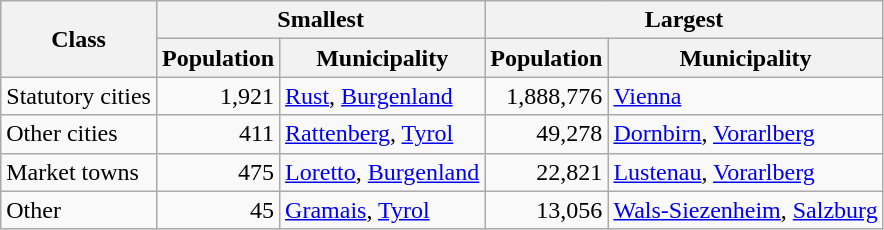<table class="wikitable">
<tr>
<th rowspan="2">Class</th>
<th colspan="2">Smallest</th>
<th colspan="2">Largest</th>
</tr>
<tr>
<th>Population</th>
<th>Municipality</th>
<th>Population</th>
<th>Municipality</th>
</tr>
<tr>
<td>Statutory cities</td>
<td align="right">1,921</td>
<td><a href='#'>Rust</a>, <a href='#'>Burgenland</a></td>
<td align="right">1,888,776</td>
<td><a href='#'>Vienna</a></td>
</tr>
<tr>
<td>Other cities</td>
<td align="right">411</td>
<td><a href='#'>Rattenberg</a>, <a href='#'>Tyrol</a></td>
<td align="right">49,278</td>
<td><a href='#'>Dornbirn</a>, <a href='#'>Vorarlberg</a></td>
</tr>
<tr>
<td>Market towns</td>
<td align="right">475</td>
<td><a href='#'>Loretto</a>, <a href='#'>Burgenland</a></td>
<td align="right">22,821</td>
<td><a href='#'>Lustenau</a>, <a href='#'>Vorarlberg</a></td>
</tr>
<tr>
<td>Other</td>
<td align="right">45</td>
<td><a href='#'>Gramais</a>, <a href='#'>Tyrol</a></td>
<td align="right">13,056</td>
<td><a href='#'>Wals-Siezenheim</a>, <a href='#'>Salzburg</a></td>
</tr>
</table>
